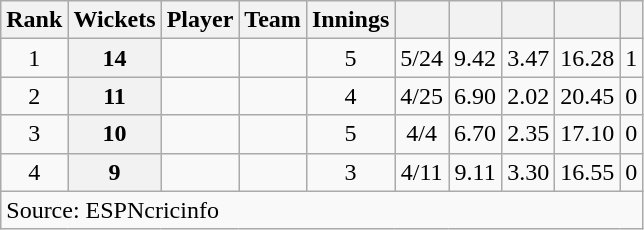<table class="wikitable plainrowheaders sortable">
<tr>
<th scope=col>Rank</th>
<th scope=col>Wickets</th>
<th scope=col>Player</th>
<th scope=col>Team</th>
<th scope=col>Innings</th>
<th scope=col></th>
<th scope=col></th>
<th scope=col></th>
<th scope=col></th>
<th scope=col></th>
</tr>
<tr>
<td align=center>1</td>
<th scope=row style=text-align:center;>14</th>
<td></td>
<td></td>
<td align=center>5</td>
<td align=center>5/24</td>
<td align=center>9.42</td>
<td align=center>3.47</td>
<td align=center>16.28</td>
<td align=center>1</td>
</tr>
<tr>
<td align=center>2</td>
<th scope=row style=text-align:center;>11</th>
<td></td>
<td></td>
<td align=center>4</td>
<td align=center>4/25</td>
<td align=center>6.90</td>
<td align=center>2.02</td>
<td align=center>20.45</td>
<td align=center>0</td>
</tr>
<tr>
<td align=center>3</td>
<th scope=row style=text-align:center;>10</th>
<td></td>
<td></td>
<td align=center>5</td>
<td align=center>4/4</td>
<td align=center>6.70</td>
<td align=center>2.35</td>
<td align=center>17.10</td>
<td align=center>0</td>
</tr>
<tr>
<td align=center>4</td>
<th scope=row style=text-align:center;>9</th>
<td></td>
<td></td>
<td align=center>3</td>
<td align=center>4/11</td>
<td align=center>9.11</td>
<td align=center>3.30</td>
<td align=center>16.55</td>
<td align=center>0</td>
</tr>
<tr class=sortbottom>
<td colspan=10>Source: ESPNcricinfo</td>
</tr>
</table>
